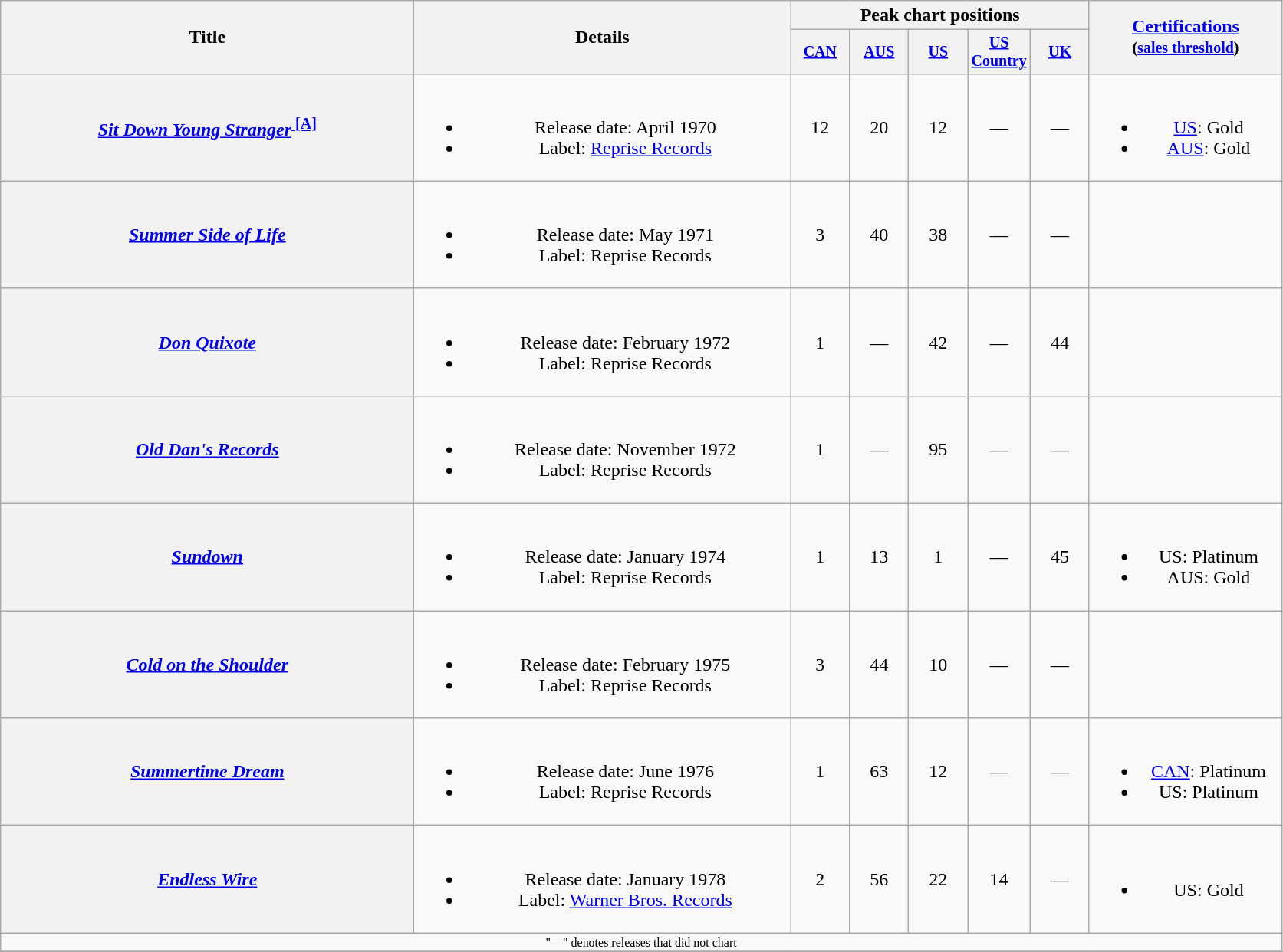<table class="wikitable plainrowheaders" style="text-align:center;">
<tr>
<th rowspan="2" style="width:22em;">Title</th>
<th rowspan="2" style="width:20em;">Details</th>
<th colspan="5">Peak chart positions</th>
<th rowspan="2" style="width:10em;"><a href='#'>Certifications</a><br><small>(<a href='#'>sales threshold</a>)</small></th>
</tr>
<tr style="font-size:smaller;">
<th width="45"><a href='#'>CAN</a><br></th>
<th width="45"><a href='#'>AUS</a><br></th>
<th width="45"><a href='#'>US</a><br></th>
<th width="45"><a href='#'>US Country</a><br></th>
<th width="45"><a href='#'>UK</a><br></th>
</tr>
<tr>
<th scope="row"><em><a href='#'>Sit Down Young Stranger</a></em><sup><a href='#'> <strong>[A]</strong></a></sup></th>
<td><br><ul><li>Release date: April 1970</li><li>Label: <a href='#'>Reprise Records</a></li></ul></td>
<td>12</td>
<td>20</td>
<td>12</td>
<td>—</td>
<td>—</td>
<td><br><ul><li><a href='#'>US</a>: Gold</li><li><a href='#'>AUS</a>: Gold</li></ul></td>
</tr>
<tr>
<th scope="row"><em><a href='#'>Summer Side of Life</a></em></th>
<td><br><ul><li>Release date: May 1971</li><li>Label: Reprise Records</li></ul></td>
<td>3</td>
<td>40</td>
<td>38</td>
<td>—</td>
<td>—</td>
<td></td>
</tr>
<tr>
<th scope="row"><em><a href='#'>Don Quixote</a></em></th>
<td><br><ul><li>Release date: February 1972</li><li>Label: Reprise Records</li></ul></td>
<td>1</td>
<td>—</td>
<td>42</td>
<td>—</td>
<td>44</td>
<td></td>
</tr>
<tr>
<th scope="row"><em><a href='#'>Old Dan's Records</a></em></th>
<td><br><ul><li>Release date: November 1972</li><li>Label: Reprise Records</li></ul></td>
<td>1</td>
<td>—</td>
<td>95</td>
<td>—</td>
<td>—</td>
<td></td>
</tr>
<tr>
<th scope="row"><em><a href='#'>Sundown</a></em></th>
<td><br><ul><li>Release date: January 1974</li><li>Label: Reprise Records</li></ul></td>
<td>1</td>
<td>13</td>
<td>1</td>
<td>—</td>
<td>45</td>
<td><br><ul><li>US: Platinum</li><li>AUS: Gold</li></ul></td>
</tr>
<tr>
<th scope="row"><em><a href='#'>Cold on the Shoulder</a></em></th>
<td><br><ul><li>Release date: February 1975</li><li>Label: Reprise Records</li></ul></td>
<td>3</td>
<td>44</td>
<td>10</td>
<td>—</td>
<td>—</td>
<td></td>
</tr>
<tr>
<th scope="row"><em><a href='#'>Summertime Dream</a></em></th>
<td><br><ul><li>Release date: June 1976</li><li>Label: Reprise Records</li></ul></td>
<td>1</td>
<td>63</td>
<td>12</td>
<td>—</td>
<td>—</td>
<td><br><ul><li><a href='#'>CAN</a>: Platinum</li><li>US: Platinum</li></ul></td>
</tr>
<tr>
<th scope="row"><em><a href='#'>Endless Wire</a></em></th>
<td><br><ul><li>Release date: January 1978</li><li>Label: <a href='#'>Warner Bros. Records</a></li></ul></td>
<td>2</td>
<td>56</td>
<td>22</td>
<td>14</td>
<td>—</td>
<td><br><ul><li>US: Gold</li></ul></td>
</tr>
<tr>
<td colspan="8" style="font-size: 8pt">"—" denotes releases that did not chart</td>
</tr>
<tr>
</tr>
</table>
